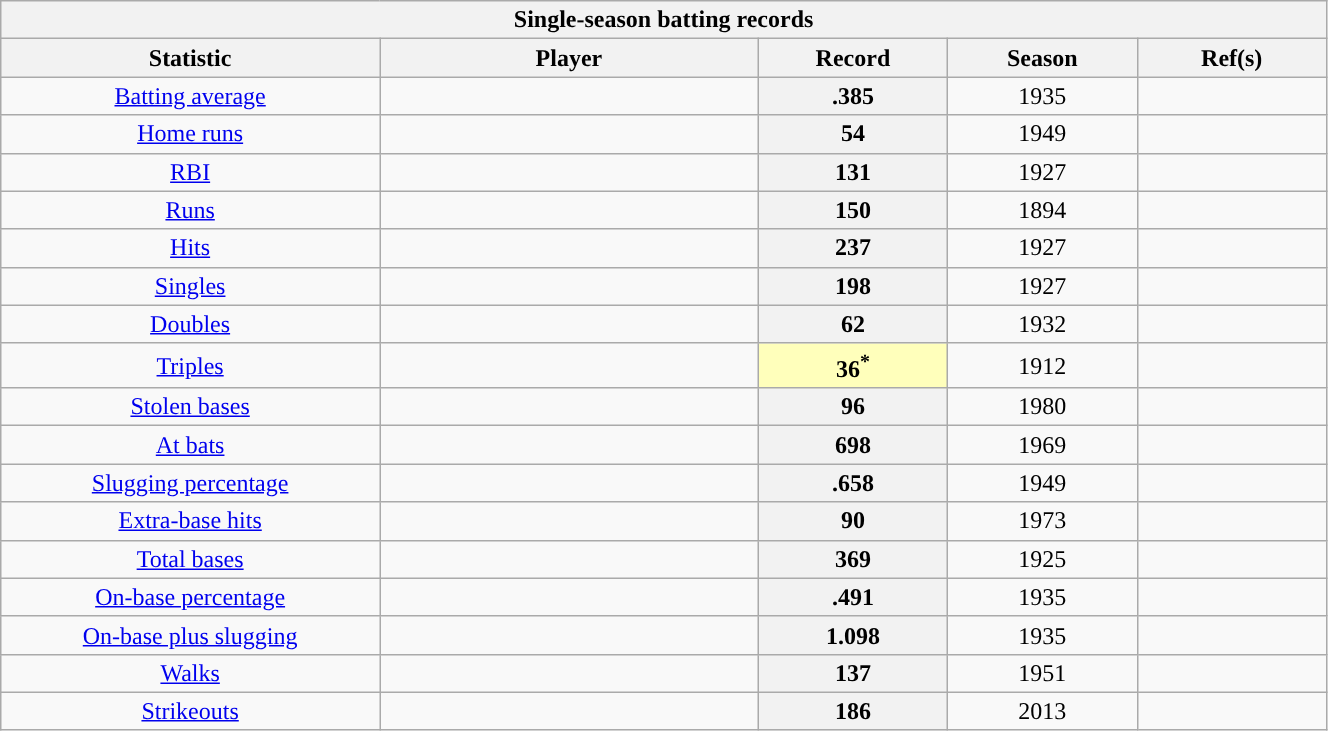<table class="wikitable sortable" style="text-align:center" width="70%">
<tr>
<th colspan=5>Single-season batting records</th>
</tr>
<tr>
<th scope="col" width=20%>Statistic</th>
<th scope="col" width=20%>Player</th>
<th scope="col" width=10% class="unsortable">Record</th>
<th scope="col" width=10%>Season</th>
<th scope="col" width=10% class="unsortable">Ref(s)</th>
</tr>
<tr>
<td><a href='#'>Batting average</a></td>
<td></td>
<th scope="row">.385</th>
<td>1935</td>
<td></td>
</tr>
<tr>
<td><a href='#'>Home runs</a></td>
<td></td>
<th scope="row">54</th>
<td>1949</td>
<td></td>
</tr>
<tr>
<td><a href='#'>RBI</a></td>
<td></td>
<th scope="row">131</th>
<td>1927</td>
<td></td>
</tr>
<tr>
<td><a href='#'>Runs</a></td>
<td></td>
<th scope="row">150</th>
<td>1894</td>
<td></td>
</tr>
<tr>
<td><a href='#'>Hits</a></td>
<td></td>
<th scope="row">237</th>
<td>1927</td>
<td></td>
</tr>
<tr>
<td><a href='#'>Singles</a></td>
<td></td>
<th scope="row">198</th>
<td>1927</td>
<td></td>
</tr>
<tr>
<td><a href='#'>Doubles</a></td>
<td></td>
<th scope="row">62</th>
<td>1932</td>
<td></td>
</tr>
<tr>
<td><a href='#'>Triples</a></td>
<td></td>
<th scope="row" style="background-color:#FFFFBB">36<sup>*</sup></th>
<td>1912</td>
<td></td>
</tr>
<tr>
<td><a href='#'>Stolen bases</a></td>
<td></td>
<th scope="row">96</th>
<td>1980</td>
<td></td>
</tr>
<tr>
<td><a href='#'>At bats</a></td>
<td></td>
<th scope="row">698</th>
<td>1969</td>
<td></td>
</tr>
<tr>
<td><a href='#'>Slugging percentage</a></td>
<td></td>
<th scope="row">.658</th>
<td>1949</td>
<td></td>
</tr>
<tr>
<td><a href='#'>Extra-base hits</a></td>
<td></td>
<th scope="row">90</th>
<td>1973</td>
<td></td>
</tr>
<tr>
<td><a href='#'>Total bases</a></td>
<td></td>
<th scope="row">369</th>
<td>1925</td>
<td></td>
</tr>
<tr>
<td><a href='#'>On-base percentage</a></td>
<td></td>
<th scope="row">.491</th>
<td>1935</td>
<td></td>
</tr>
<tr>
<td><a href='#'>On-base plus slugging</a></td>
<td></td>
<th scope="row">1.098</th>
<td>1935</td>
<td></td>
</tr>
<tr>
<td><a href='#'>Walks</a></td>
<td></td>
<th scope="row">137</th>
<td>1951</td>
<td></td>
</tr>
<tr>
<td><a href='#'>Strikeouts</a></td>
<td></td>
<th scope="row">186</th>
<td>2013</td>
<td></td>
</tr>
</table>
